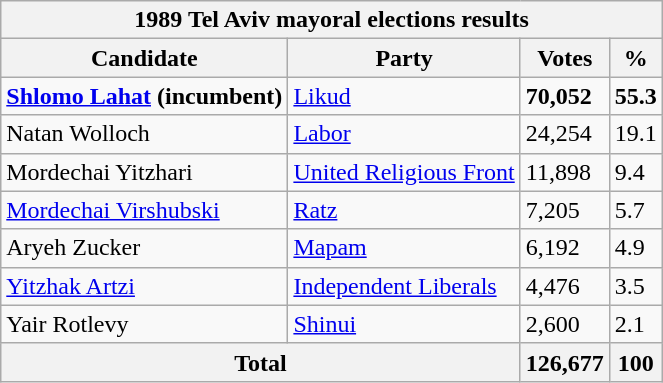<table class="wikitable sortable">
<tr>
<th colspan=4><strong>1989 Tel Aviv mayoral elections results</strong></th>
</tr>
<tr>
<th>Candidate</th>
<th>Party</th>
<th>Votes</th>
<th>%</th>
</tr>
<tr>
<td><strong><a href='#'>Shlomo Lahat</a> (incumbent)</strong></td>
<td><a href='#'>Likud</a></td>
<td><strong>70,052</strong></td>
<td><strong>55.3</strong></td>
</tr>
<tr>
<td>Natan Wolloch</td>
<td><a href='#'>Labor</a></td>
<td>24,254</td>
<td>19.1</td>
</tr>
<tr>
<td>Mordechai Yitzhari</td>
<td><a href='#'>United Religious Front</a></td>
<td>11,898</td>
<td>9.4</td>
</tr>
<tr>
<td><a href='#'>Mordechai Virshubski</a></td>
<td><a href='#'>Ratz</a></td>
<td>7,205</td>
<td>5.7</td>
</tr>
<tr>
<td>Aryeh Zucker</td>
<td><a href='#'>Mapam</a></td>
<td>6,192</td>
<td>4.9</td>
</tr>
<tr>
<td><a href='#'>Yitzhak Artzi</a></td>
<td><a href='#'>Independent Liberals</a></td>
<td>4,476</td>
<td>3.5</td>
</tr>
<tr>
<td>Yair Rotlevy</td>
<td><a href='#'>Shinui</a></td>
<td>2,600</td>
<td>2.1</td>
</tr>
<tr>
<th colspan=2>Total</th>
<th>126,677</th>
<th>100</th>
</tr>
</table>
